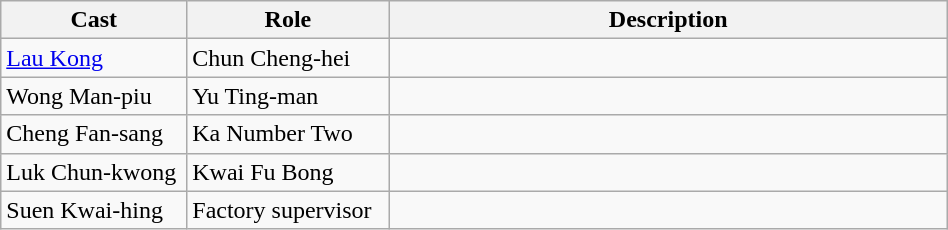<table class="wikitable" width="50%">
<tr>
<th style="width:10%">Cast</th>
<th style="width:10%">Role</th>
<th style="width:30%">Description</th>
</tr>
<tr>
<td><a href='#'>Lau Kong</a></td>
<td>Chun Cheng-hei</td>
<td></td>
</tr>
<tr>
<td>Wong Man-piu</td>
<td>Yu Ting-man</td>
<td></td>
</tr>
<tr>
<td>Cheng Fan-sang</td>
<td>Ka Number Two</td>
<td></td>
</tr>
<tr>
<td>Luk Chun-kwong</td>
<td>Kwai Fu Bong</td>
<td></td>
</tr>
<tr>
<td>Suen Kwai-hing</td>
<td>Factory supervisor</td>
<td></td>
</tr>
</table>
